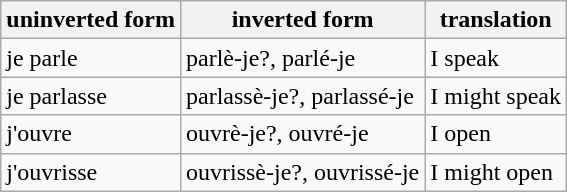<table class="wikitable">
<tr>
<th>uninverted form</th>
<th>inverted form</th>
<th>translation</th>
</tr>
<tr>
<td>je parle </td>
<td>parlè-je?, parlé-je </td>
<td>I speak</td>
</tr>
<tr>
<td>je parlasse </td>
<td>parlassè-je?, parlassé-je </td>
<td>I might speak</td>
</tr>
<tr>
<td>j'ouvre </td>
<td>ouvrè-je?, ouvré-je </td>
<td>I open</td>
</tr>
<tr>
<td>j'ouvrisse </td>
<td>ouvrissè-je?, ouvrissé-je </td>
<td>I might open</td>
</tr>
</table>
